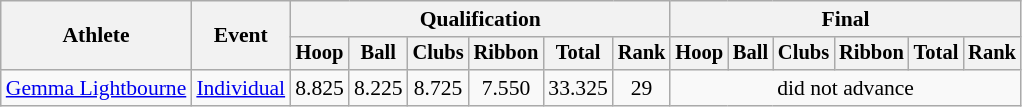<table class=wikitable style="font-size:90%">
<tr>
<th rowspan="2">Athlete</th>
<th rowspan="2">Event</th>
<th colspan=6>Qualification</th>
<th colspan=6>Final</th>
</tr>
<tr style="font-size:95%">
<th>Hoop</th>
<th>Ball</th>
<th>Clubs</th>
<th>Ribbon</th>
<th>Total</th>
<th>Rank</th>
<th>Hoop</th>
<th>Ball</th>
<th>Clubs</th>
<th>Ribbon</th>
<th>Total</th>
<th>Rank</th>
</tr>
<tr align=center>
<td align=left><a href='#'>Gemma Lightbourne</a></td>
<td align=left><a href='#'>Individual</a></td>
<td>8.825</td>
<td>8.225</td>
<td>8.725</td>
<td>7.550</td>
<td>33.325</td>
<td>29</td>
<td colspan="6">did not advance</td>
</tr>
</table>
